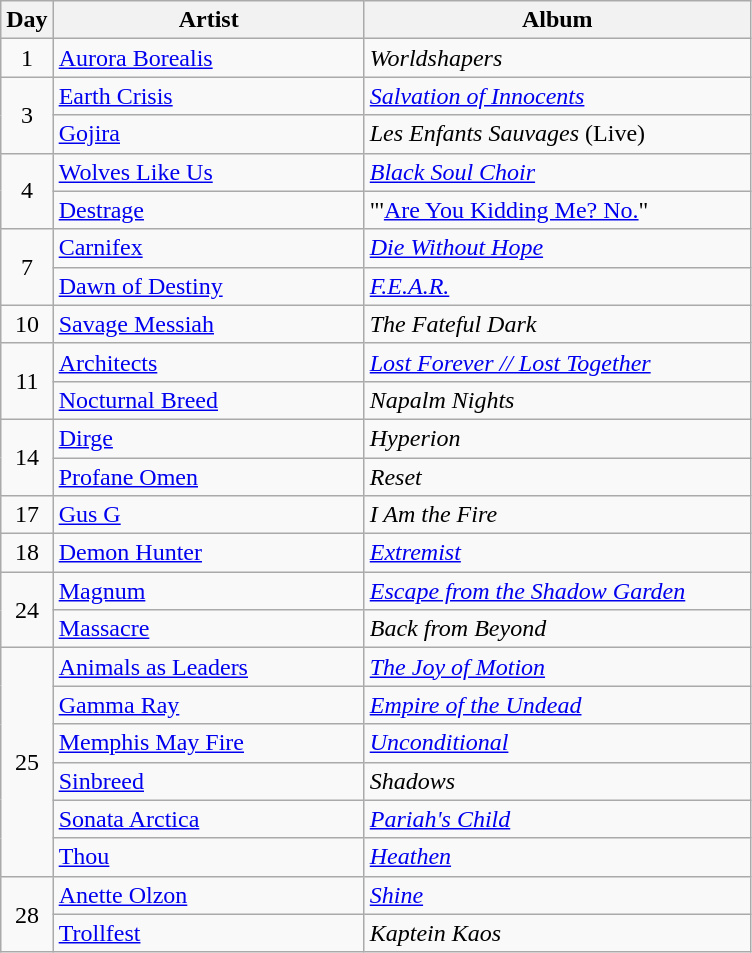<table class="wikitable">
<tr>
<th style="width:20px;">Day</th>
<th style="width:200px;">Artist</th>
<th style="width:250px;">Album</th>
</tr>
<tr>
<td style="text-align:center;">1</td>
<td><a href='#'>Aurora Borealis</a></td>
<td><em>Worldshapers</em></td>
</tr>
<tr>
<td style="text-align:center;" rowspan="2">3</td>
<td><a href='#'>Earth Crisis</a></td>
<td><em><a href='#'>Salvation of Innocents</a></em></td>
</tr>
<tr>
<td><a href='#'>Gojira</a></td>
<td><em>Les Enfants Sauvages</em> (Live)</td>
</tr>
<tr>
<td style="text-align:center;" rowspan="2">4</td>
<td><a href='#'>Wolves Like Us</a></td>
<td><em><a href='#'>Black Soul Choir</a></em></td>
</tr>
<tr>
<td><a href='#'>Destrage</a></td>
<td>"'<a href='#'>Are You Kidding Me? No.</a>"</td>
</tr>
<tr>
<td style="text-align:center;" rowspan="2">7</td>
<td><a href='#'>Carnifex</a></td>
<td><em><a href='#'>Die Without Hope</a></em></td>
</tr>
<tr>
<td><a href='#'>Dawn of Destiny</a></td>
<td><em><a href='#'>F.E.A.R.</a></em></td>
</tr>
<tr>
<td style="text-align:center;">10</td>
<td><a href='#'>Savage Messiah</a></td>
<td><em>The Fateful Dark</em></td>
</tr>
<tr>
<td style="text-align:center;" rowspan="2">11</td>
<td><a href='#'>Architects</a></td>
<td><em><a href='#'>Lost Forever // Lost Together</a></em></td>
</tr>
<tr>
<td><a href='#'>Nocturnal Breed</a></td>
<td><em>Napalm Nights</em></td>
</tr>
<tr>
<td style="text-align:center;" rowspan="2">14</td>
<td><a href='#'>Dirge</a></td>
<td><em>Hyperion</em></td>
</tr>
<tr>
<td><a href='#'>Profane Omen</a></td>
<td><em>Reset</em></td>
</tr>
<tr>
<td style="text-align:center;">17</td>
<td><a href='#'>Gus G</a></td>
<td><em>I Am the Fire</em></td>
</tr>
<tr>
<td style="text-align:center;">18</td>
<td><a href='#'>Demon Hunter</a></td>
<td><em><a href='#'>Extremist</a></em></td>
</tr>
<tr>
<td style="text-align:center;" rowspan="2">24</td>
<td><a href='#'>Magnum</a></td>
<td><em><a href='#'>Escape from the Shadow Garden</a></em></td>
</tr>
<tr>
<td><a href='#'>Massacre</a></td>
<td><em>Back from Beyond</em></td>
</tr>
<tr>
<td style="text-align:center;" rowspan="6">25</td>
<td><a href='#'>Animals as Leaders</a></td>
<td><em><a href='#'>The Joy of Motion</a></em></td>
</tr>
<tr>
<td><a href='#'>Gamma Ray</a></td>
<td><em><a href='#'>Empire of the Undead</a></em></td>
</tr>
<tr>
<td><a href='#'>Memphis May Fire</a></td>
<td><em><a href='#'>Unconditional</a></em></td>
</tr>
<tr>
<td><a href='#'>Sinbreed</a></td>
<td><em>Shadows</em></td>
</tr>
<tr>
<td><a href='#'>Sonata Arctica</a></td>
<td><em><a href='#'>Pariah's Child</a></em></td>
</tr>
<tr>
<td><a href='#'>Thou</a></td>
<td><em><a href='#'>Heathen</a></em></td>
</tr>
<tr>
<td style="text-align:center;" rowspan="2">28</td>
<td><a href='#'>Anette Olzon</a></td>
<td><em><a href='#'>Shine</a></em></td>
</tr>
<tr>
<td><a href='#'>Trollfest</a></td>
<td><em>Kaptein Kaos</em></td>
</tr>
</table>
